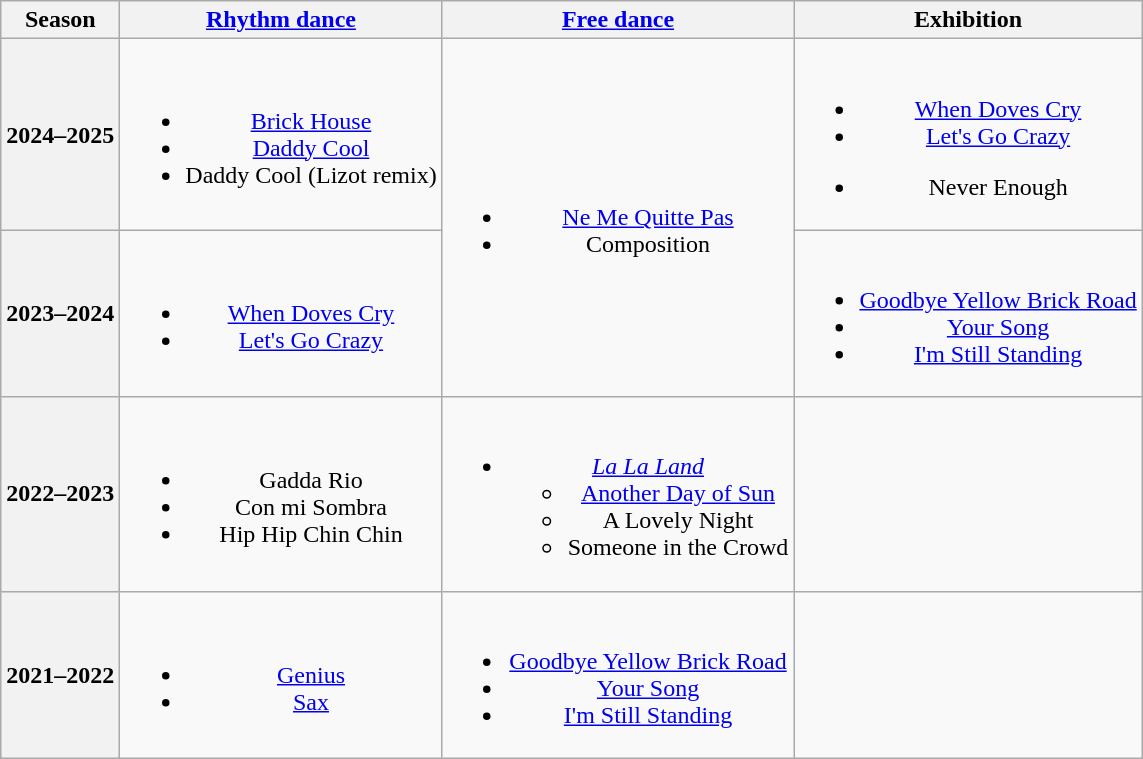<table class=wikitable style=text-align:center>
<tr>
<th>Season</th>
<th><a href='#'>Rhythm dance</a></th>
<th><a href='#'>Free dance</a></th>
<th>Exhibition</th>
</tr>
<tr>
<th>2024–2025 <br> </th>
<td><br><ul><li><a href='#'>Brick House</a> <br> </li><li><a href='#'>Daddy Cool</a> <br> </li><li>Daddy Cool (Lizot remix) <br> </li></ul></td>
<td rowspan=2><br><ul><li><a href='#'>Ne Me Quitte Pas</a> <br> </li><li>Composition <br> </li></ul></td>
<td><br><ul><li><a href='#'>When Doves Cry</a></li><li><a href='#'>Let's Go Crazy</a> <br> </li></ul><ul><li>Never Enough <br></li></ul></td>
</tr>
<tr>
<th>2023–2024 <br> </th>
<td><br><ul><li><a href='#'>When Doves Cry</a></li><li><a href='#'>Let's Go Crazy</a> <br> </li></ul></td>
<td><br><ul><li><a href='#'>Goodbye Yellow Brick Road</a> <br> </li><li><a href='#'>Your Song</a> <br> </li><li><a href='#'>I'm Still Standing</a> <br> </li></ul></td>
</tr>
<tr>
<th>2022–2023 <br> </th>
<td><br><ul><li> Gadda Rio <br> </li><li> Con mi Sombra <br> </li><li> Hip Hip Chin Chin <br> </li></ul></td>
<td><br><ul><li><em><a href='#'>La La Land</a></em><ul><li><a href='#'>Another Day of Sun</a></li><li>A Lovely Night</li><li>Someone in the Crowd <br> </li></ul></li></ul></td>
<td></td>
</tr>
<tr>
<th>2021–2022 <br> </th>
<td><br><ul><li><a href='#'>Genius</a> <br></li><li><a href='#'>Sax</a> <br></li></ul></td>
<td><br><ul><li><a href='#'>Goodbye Yellow Brick Road</a> <br> </li><li><a href='#'>Your Song</a> <br> </li><li><a href='#'>I'm Still Standing</a> <br> </li></ul></td>
<td></td>
</tr>
</table>
